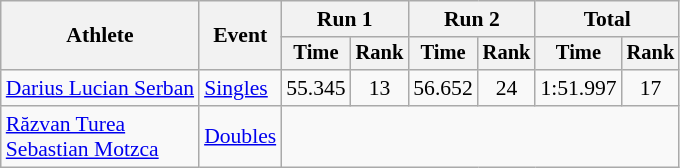<table class="wikitable" style="font-size:90%">
<tr>
<th rowspan="2">Athlete</th>
<th rowspan="2">Event</th>
<th colspan="2">Run 1</th>
<th colspan="2">Run 2</th>
<th colspan="2">Total</th>
</tr>
<tr style="font-size:95%">
<th>Time</th>
<th>Rank</th>
<th>Time</th>
<th>Rank</th>
<th>Time</th>
<th>Rank</th>
</tr>
<tr align=center>
<td align=left><a href='#'>Darius Lucian Serban</a></td>
<td align=left><a href='#'>Singles</a></td>
<td>55.345</td>
<td>13</td>
<td>56.652</td>
<td>24</td>
<td>1:51.997</td>
<td>17</td>
</tr>
<tr align=center>
<td align=left><a href='#'>Răzvan Turea</a><br><a href='#'>Sebastian Motzca</a></td>
<td align=left><a href='#'>Doubles</a></td>
<td colspan=6></td>
</tr>
</table>
